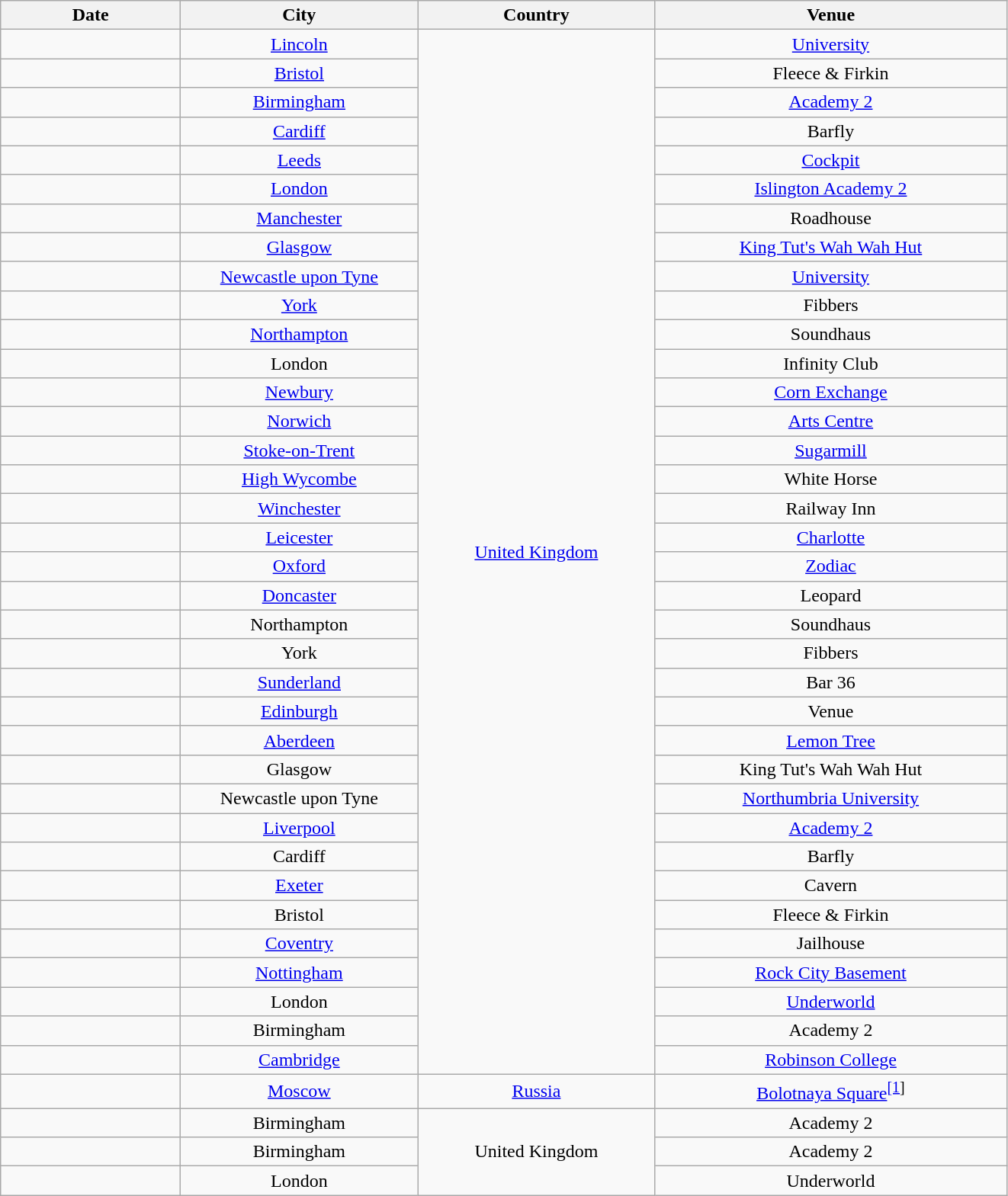<table class="wikitable" style="text-align:center;">
<tr>
<th style="width:150px;">Date</th>
<th style="width:200px;">City</th>
<th style="width:200px;">Country</th>
<th style="width:300px;">Venue</th>
</tr>
<tr>
<td></td>
<td><a href='#'>Lincoln</a></td>
<td rowspan="36"><a href='#'>United Kingdom</a></td>
<td><a href='#'>University</a></td>
</tr>
<tr>
<td></td>
<td><a href='#'>Bristol</a></td>
<td>Fleece & Firkin</td>
</tr>
<tr>
<td></td>
<td><a href='#'>Birmingham</a></td>
<td><a href='#'>Academy 2</a></td>
</tr>
<tr>
<td></td>
<td><a href='#'>Cardiff</a></td>
<td>Barfly</td>
</tr>
<tr>
<td></td>
<td><a href='#'>Leeds</a></td>
<td><a href='#'>Cockpit</a></td>
</tr>
<tr>
<td></td>
<td><a href='#'>London</a></td>
<td><a href='#'>Islington Academy 2</a></td>
</tr>
<tr>
<td></td>
<td><a href='#'>Manchester</a></td>
<td>Roadhouse</td>
</tr>
<tr>
<td></td>
<td><a href='#'>Glasgow</a></td>
<td><a href='#'>King Tut's Wah Wah Hut</a></td>
</tr>
<tr>
<td></td>
<td><a href='#'>Newcastle upon Tyne</a></td>
<td><a href='#'>University</a></td>
</tr>
<tr>
<td></td>
<td><a href='#'>York</a></td>
<td>Fibbers</td>
</tr>
<tr>
<td></td>
<td><a href='#'>Northampton</a></td>
<td>Soundhaus</td>
</tr>
<tr>
<td></td>
<td>London</td>
<td>Infinity Club</td>
</tr>
<tr>
<td></td>
<td><a href='#'>Newbury</a></td>
<td><a href='#'>Corn Exchange</a></td>
</tr>
<tr>
<td></td>
<td><a href='#'>Norwich</a></td>
<td><a href='#'>Arts Centre</a></td>
</tr>
<tr>
<td></td>
<td><a href='#'>Stoke-on-Trent</a></td>
<td><a href='#'>Sugarmill</a></td>
</tr>
<tr>
<td></td>
<td><a href='#'>High Wycombe</a></td>
<td>White Horse</td>
</tr>
<tr>
<td></td>
<td><a href='#'>Winchester</a></td>
<td>Railway Inn</td>
</tr>
<tr>
<td></td>
<td><a href='#'>Leicester</a></td>
<td><a href='#'>Charlotte</a></td>
</tr>
<tr>
<td></td>
<td><a href='#'>Oxford</a></td>
<td><a href='#'>Zodiac</a></td>
</tr>
<tr>
<td></td>
<td><a href='#'>Doncaster</a></td>
<td>Leopard</td>
</tr>
<tr>
<td></td>
<td>Northampton</td>
<td>Soundhaus</td>
</tr>
<tr>
<td></td>
<td>York</td>
<td>Fibbers</td>
</tr>
<tr>
<td></td>
<td><a href='#'>Sunderland</a></td>
<td>Bar 36</td>
</tr>
<tr>
<td></td>
<td><a href='#'>Edinburgh</a></td>
<td>Venue</td>
</tr>
<tr>
<td></td>
<td><a href='#'>Aberdeen</a></td>
<td><a href='#'>Lemon Tree</a></td>
</tr>
<tr>
<td></td>
<td>Glasgow</td>
<td>King Tut's Wah Wah Hut</td>
</tr>
<tr>
<td></td>
<td>Newcastle upon Tyne</td>
<td><a href='#'>Northumbria University</a></td>
</tr>
<tr>
<td></td>
<td><a href='#'>Liverpool</a></td>
<td><a href='#'>Academy 2</a></td>
</tr>
<tr>
<td></td>
<td>Cardiff</td>
<td>Barfly</td>
</tr>
<tr>
<td></td>
<td><a href='#'>Exeter</a></td>
<td>Cavern</td>
</tr>
<tr>
<td></td>
<td>Bristol</td>
<td>Fleece & Firkin</td>
</tr>
<tr>
<td></td>
<td><a href='#'>Coventry</a></td>
<td>Jailhouse</td>
</tr>
<tr>
<td></td>
<td><a href='#'>Nottingham</a></td>
<td><a href='#'>Rock City Basement</a></td>
</tr>
<tr>
<td></td>
<td>London</td>
<td><a href='#'>Underworld</a></td>
</tr>
<tr>
<td></td>
<td>Birmingham</td>
<td>Academy 2</td>
</tr>
<tr>
<td></td>
<td><a href='#'>Cambridge</a></td>
<td><a href='#'>Robinson College</a></td>
</tr>
<tr>
<td></td>
<td><a href='#'>Moscow</a></td>
<td><a href='#'>Russia</a></td>
<td><a href='#'>Bolotnaya Square</a><sup><a href='#'>[1</a>]</sup></td>
</tr>
<tr>
<td></td>
<td>Birmingham</td>
<td rowspan="3">United Kingdom</td>
<td>Academy 2</td>
</tr>
<tr>
<td></td>
<td>Birmingham</td>
<td>Academy 2</td>
</tr>
<tr>
<td></td>
<td>London</td>
<td>Underworld</td>
</tr>
</table>
